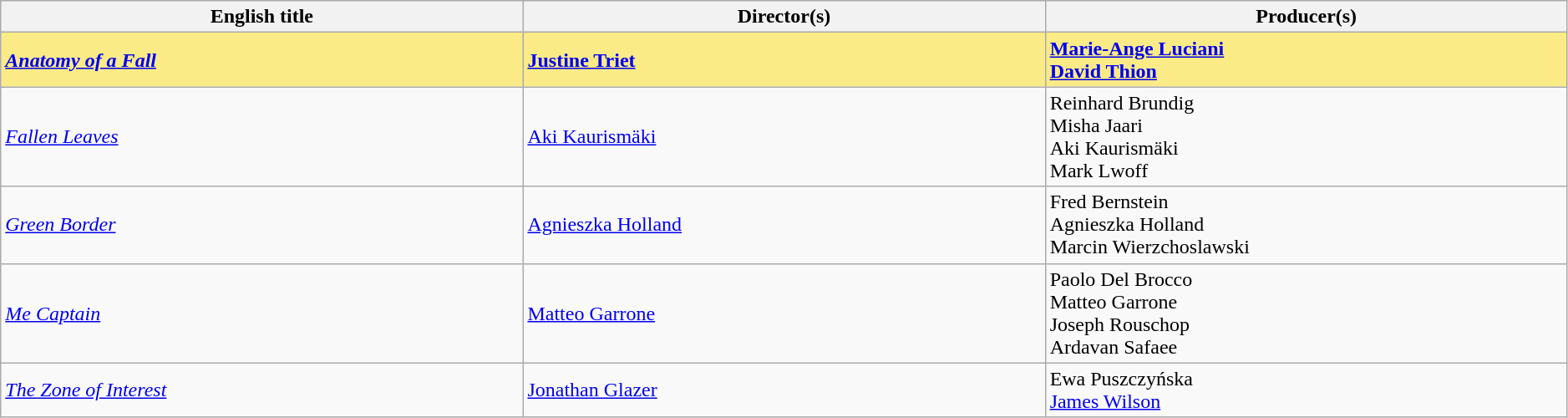<table class="sortable wikitable" width="99%" cellpadding="5">
<tr>
<th width="33%">English title</th>
<th width="33%">Director(s)</th>
<th width="33%">Producer(s)</th>
</tr>
<tr style="background:#FAEB86">
<td><strong><em><a href='#'>Anatomy of a Fall</a></em></strong></td>
<td> <strong><a href='#'>Justine Triet</a></strong></td>
<td> <strong><a href='#'>Marie-Ange Luciani</a></strong><br> <strong><a href='#'>David Thion</a></strong></td>
</tr>
<tr>
<td><em><a href='#'>Fallen Leaves</a></em></td>
<td> <a href='#'>Aki Kaurismäki</a></td>
<td> Reinhard Brundig<br> Misha Jaari<br> Aki Kaurismäki<br> Mark Lwoff</td>
</tr>
<tr>
<td><em><a href='#'>Green Border</a></em></td>
<td> <a href='#'>Agnieszka Holland</a></td>
<td> Fred Bernstein<br> Agnieszka Holland<br> Marcin Wierzchoslawski</td>
</tr>
<tr>
<td><em><a href='#'>Me Captain</a></em></td>
<td> <a href='#'>Matteo Garrone</a></td>
<td> Paolo Del Brocco<br> Matteo Garrone<br> Joseph Rouschop<br> Ardavan Safaee</td>
</tr>
<tr>
<td><em><a href='#'>The Zone of Interest</a></em></td>
<td> <a href='#'>Jonathan Glazer</a></td>
<td> Ewa Puszczyńska<br> <a href='#'>James Wilson</a></td>
</tr>
</table>
